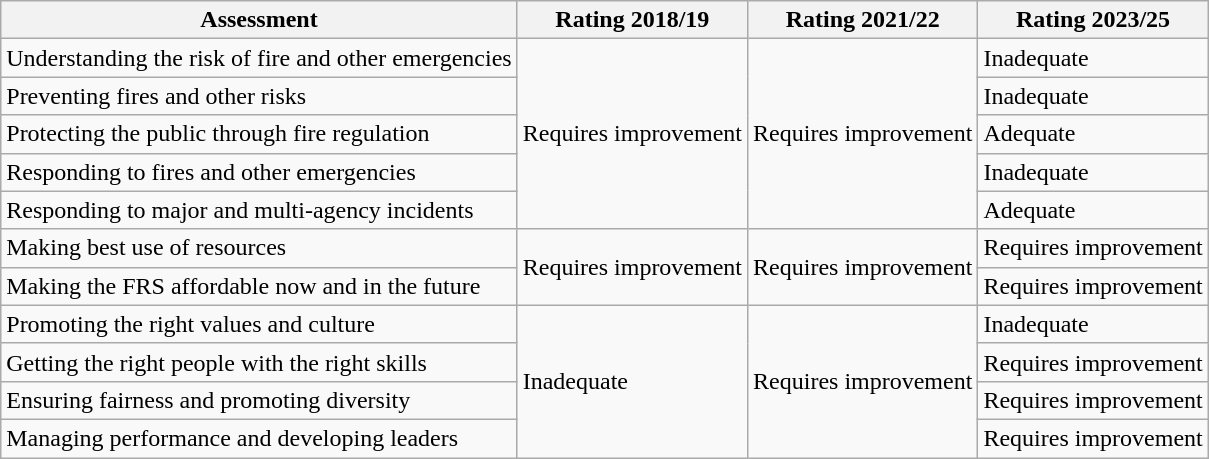<table class="wikitable">
<tr>
<th>Assessment</th>
<th>Rating 2018/19</th>
<th>Rating 2021/22</th>
<th>Rating 2023/25</th>
</tr>
<tr>
<td>Understanding the risk of fire and other emergencies</td>
<td rowspan="5">Requires improvement</td>
<td rowspan="5">Requires improvement</td>
<td>Inadequate</td>
</tr>
<tr>
<td>Preventing fires and other risks</td>
<td>Inadequate</td>
</tr>
<tr>
<td>Protecting the public through fire regulation</td>
<td>Adequate</td>
</tr>
<tr>
<td>Responding to fires and other emergencies</td>
<td>Inadequate</td>
</tr>
<tr>
<td>Responding to major and multi-agency incidents</td>
<td>Adequate</td>
</tr>
<tr>
<td>Making best use of resources</td>
<td rowspan="2">Requires improvement</td>
<td rowspan="2">Requires improvement</td>
<td>Requires improvement</td>
</tr>
<tr>
<td>Making the FRS affordable now and in the future</td>
<td>Requires improvement</td>
</tr>
<tr>
<td>Promoting the right values and culture</td>
<td rowspan="4">Inadequate</td>
<td rowspan="4">Requires improvement</td>
<td>Inadequate</td>
</tr>
<tr>
<td>Getting the right people with the right skills</td>
<td>Requires improvement</td>
</tr>
<tr>
<td>Ensuring fairness and promoting diversity</td>
<td>Requires improvement</td>
</tr>
<tr>
<td>Managing performance and developing leaders</td>
<td>Requires improvement</td>
</tr>
</table>
